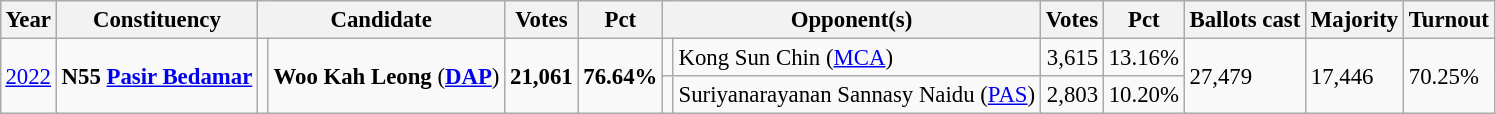<table class="wikitable" style="margin:0.5em ; font-size:95%">
<tr>
<th>Year</th>
<th>Constituency</th>
<th colspan="2">Candidate</th>
<th>Votes</th>
<th>Pct</th>
<th colspan="2">Opponent(s)</th>
<th>Votes</th>
<th>Pct</th>
<th>Ballots cast</th>
<th>Majority</th>
<th>Turnout</th>
</tr>
<tr>
<td rowspan="2"><a href='#'>2022</a></td>
<td rowspan="2"><strong>N55 <a href='#'>Pasir Bedamar</a></strong></td>
<td rowspan="2"  ></td>
<td rowspan="2"><strong>Woo Kah Leong</strong> (<a href='#'><strong>DAP</strong></a>)</td>
<td rowspan="2" align=right><strong>21,061</strong></td>
<td rowspan="2"><strong>76.64%</strong></td>
<td></td>
<td>Kong Sun Chin (<a href='#'>MCA</a>)</td>
<td align=right>3,615</td>
<td>13.16%</td>
<td rowspan="2">27,479</td>
<td rowspan="2">17,446</td>
<td rowspan="2">70.25%</td>
</tr>
<tr>
<td bgcolor=></td>
<td>Suriyanarayanan Sannasy Naidu (<a href='#'>PAS</a>)</td>
<td align=right>2,803</td>
<td>10.20%</td>
</tr>
</table>
